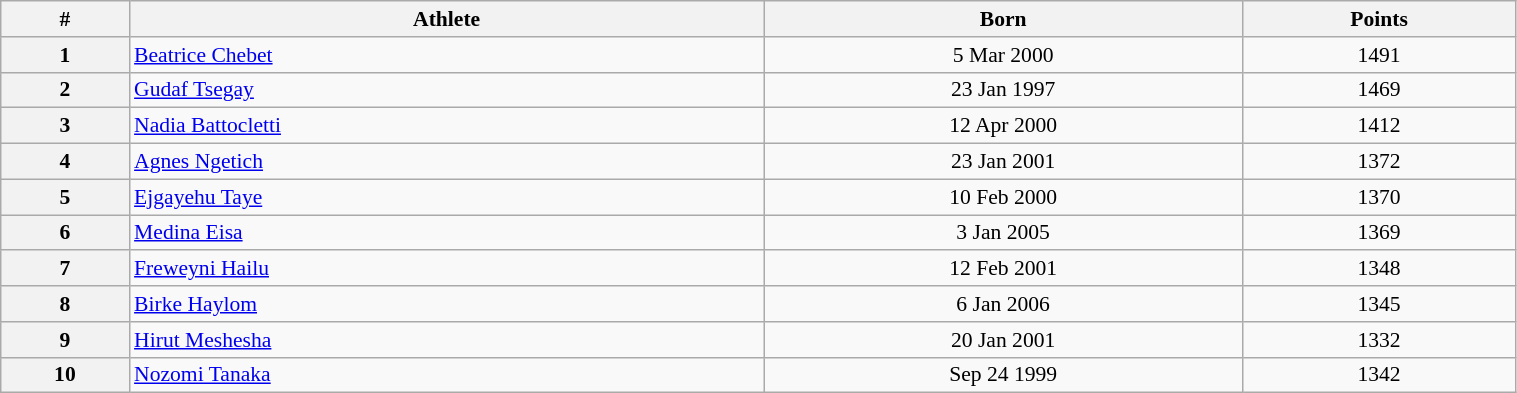<table class="wikitable" width=80% style="font-size:90%; text-align:center;">
<tr>
<th>#</th>
<th>Athlete</th>
<th>Born</th>
<th>Points</th>
</tr>
<tr>
<th>1</th>
<td align=left> <a href='#'>Beatrice Chebet</a></td>
<td>5 Mar 2000</td>
<td>1491</td>
</tr>
<tr>
<th>2</th>
<td align=left> <a href='#'>Gudaf Tsegay</a></td>
<td>23 Jan 1997</td>
<td>1469</td>
</tr>
<tr>
<th>3</th>
<td align=left> <a href='#'>Nadia Battocletti</a></td>
<td>12 Apr 2000</td>
<td>1412</td>
</tr>
<tr>
<th>4</th>
<td align=left> <a href='#'>Agnes Ngetich</a></td>
<td>23 Jan 2001</td>
<td>1372</td>
</tr>
<tr>
<th>5</th>
<td align=left> <a href='#'>Ejgayehu Taye</a></td>
<td>10 Feb 2000</td>
<td>1370</td>
</tr>
<tr>
<th>6</th>
<td align=left> <a href='#'>Medina Eisa</a></td>
<td>3 Jan 2005</td>
<td>1369</td>
</tr>
<tr>
<th>7</th>
<td align=left> <a href='#'>Freweyni Hailu</a></td>
<td>12 Feb 2001</td>
<td>1348</td>
</tr>
<tr>
<th>8</th>
<td align=left> <a href='#'>Birke Haylom</a></td>
<td>6 Jan 2006</td>
<td>1345</td>
</tr>
<tr>
<th>9</th>
<td align=left> <a href='#'>Hirut Meshesha</a></td>
<td>20 Jan 2001</td>
<td>1332</td>
</tr>
<tr>
<th>10</th>
<td align=left> <a href='#'>Nozomi Tanaka</a></td>
<td>Sep 24 1999</td>
<td>1342</td>
</tr>
</table>
